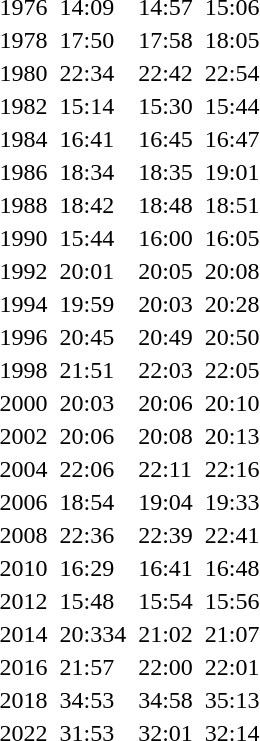<table>
<tr>
<td>1976</td>
<td></td>
<td>14:09</td>
<td></td>
<td>14:57</td>
<td></td>
<td>15:06</td>
</tr>
<tr>
<td>1978</td>
<td></td>
<td>17:50</td>
<td></td>
<td>17:58</td>
<td></td>
<td>18:05</td>
</tr>
<tr>
<td>1980</td>
<td></td>
<td>22:34</td>
<td></td>
<td>22:42</td>
<td></td>
<td>22:54</td>
</tr>
<tr>
<td>1982</td>
<td></td>
<td>15:14</td>
<td></td>
<td>15:30</td>
<td></td>
<td>15:44</td>
</tr>
<tr>
<td>1984</td>
<td></td>
<td>16:41</td>
<td></td>
<td>16:45</td>
<td></td>
<td>16:47</td>
</tr>
<tr>
<td>1986</td>
<td></td>
<td>18:34</td>
<td></td>
<td>18:35</td>
<td></td>
<td>19:01</td>
</tr>
<tr>
<td>1988</td>
<td></td>
<td>18:42</td>
<td></td>
<td>18:48</td>
<td></td>
<td>18:51</td>
</tr>
<tr>
<td>1990</td>
<td></td>
<td>15:44</td>
<td></td>
<td>16:00</td>
<td></td>
<td>16:05</td>
</tr>
<tr>
<td>1992</td>
<td></td>
<td>20:01</td>
<td></td>
<td>20:05</td>
<td></td>
<td>20:08</td>
</tr>
<tr>
<td>1994</td>
<td></td>
<td>19:59</td>
<td></td>
<td>20:03</td>
<td></td>
<td>20:28</td>
</tr>
<tr>
<td>1996</td>
<td></td>
<td>20:45</td>
<td></td>
<td>20:49</td>
<td></td>
<td>20:50</td>
</tr>
<tr>
<td>1998</td>
<td></td>
<td>21:51</td>
<td></td>
<td>22:03</td>
<td></td>
<td>22:05</td>
</tr>
<tr>
<td>2000</td>
<td></td>
<td>20:03</td>
<td></td>
<td>20:06</td>
<td></td>
<td>20:10</td>
</tr>
<tr>
<td>2002</td>
<td></td>
<td>20:06</td>
<td></td>
<td>20:08</td>
<td></td>
<td>20:13</td>
</tr>
<tr>
<td>2004</td>
<td></td>
<td>22:06</td>
<td></td>
<td>22:11</td>
<td></td>
<td>22:16</td>
</tr>
<tr>
<td>2006</td>
<td></td>
<td>18:54</td>
<td></td>
<td>19:04</td>
<td></td>
<td>19:33</td>
</tr>
<tr>
<td>2008</td>
<td></td>
<td>22:36</td>
<td></td>
<td>22:39</td>
<td></td>
<td>22:41</td>
</tr>
<tr>
<td>2010</td>
<td></td>
<td>16:29</td>
<td></td>
<td>16:41</td>
<td></td>
<td>16:48</td>
</tr>
<tr>
<td>2012</td>
<td></td>
<td>15:48</td>
<td></td>
<td>15:54</td>
<td></td>
<td>15:56</td>
</tr>
<tr>
<td>2014</td>
<td></td>
<td>20:334</td>
<td></td>
<td>21:02</td>
<td></td>
<td>21:07</td>
</tr>
<tr>
<td>2016</td>
<td></td>
<td>21:57</td>
<td></td>
<td>22:00</td>
<td></td>
<td>22:01</td>
</tr>
<tr>
<td>2018</td>
<td></td>
<td>34:53</td>
<td></td>
<td>34:58</td>
<td></td>
<td>35:13</td>
</tr>
<tr>
<td>2022</td>
<td></td>
<td>31:53</td>
<td></td>
<td>32:01</td>
<td></td>
<td>32:14</td>
</tr>
</table>
